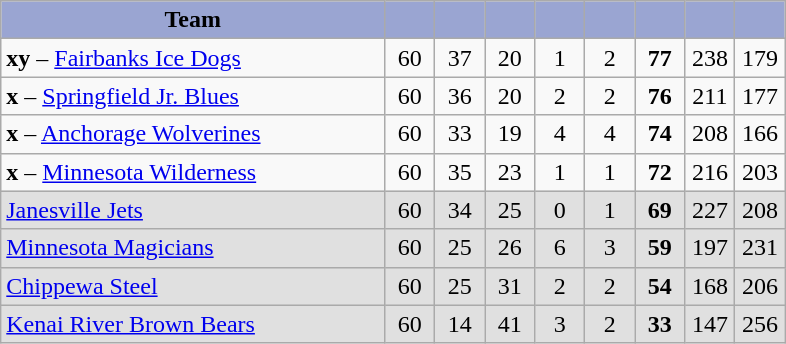<table class="wikitable" style="text-align:center">
<tr>
<th style="background:#9aa5d2; width:46%;">Team</th>
<th style="background:#9aa5d2; width:6%;"></th>
<th style="background:#9aa5d2; width:6%;"></th>
<th style="background:#9aa5d2; width:6%;"></th>
<th style="background:#9aa5d2; width:6%;"></th>
<th style="background:#9aa5d2; width:6%;"></th>
<th style="background:#9aa5d2; width:6%;"></th>
<th style="background:#9aa5d2; width:6%;"></th>
<th style="background:#9aa5d2; width:6%;"></th>
</tr>
<tr>
<td align=left><strong>xy</strong> – <a href='#'>Fairbanks Ice Dogs</a></td>
<td>60</td>
<td>37</td>
<td>20</td>
<td>1</td>
<td>2</td>
<td><strong>77</strong></td>
<td>238</td>
<td>179</td>
</tr>
<tr>
<td align=left><strong>x</strong> – <a href='#'>Springfield Jr. Blues</a></td>
<td>60</td>
<td>36</td>
<td>20</td>
<td>2</td>
<td>2</td>
<td><strong>76</strong></td>
<td>211</td>
<td>177</td>
</tr>
<tr>
<td align=left><strong>x</strong> – <a href='#'>Anchorage Wolverines</a></td>
<td>60</td>
<td>33</td>
<td>19</td>
<td>4</td>
<td>4</td>
<td><strong>74</strong></td>
<td>208</td>
<td>166</td>
</tr>
<tr>
<td align=left><strong>x</strong> – <a href='#'>Minnesota Wilderness</a></td>
<td>60</td>
<td>35</td>
<td>23</td>
<td>1</td>
<td>1</td>
<td><strong>72</strong></td>
<td>216</td>
<td>203</td>
</tr>
<tr bgcolor=e0e0e0>
<td align=left><a href='#'>Janesville Jets</a></td>
<td>60</td>
<td>34</td>
<td>25</td>
<td>0</td>
<td>1</td>
<td><strong>69</strong></td>
<td>227</td>
<td>208</td>
</tr>
<tr bgcolor=e0e0e0>
<td align=left><a href='#'>Minnesota Magicians</a></td>
<td>60</td>
<td>25</td>
<td>26</td>
<td>6</td>
<td>3</td>
<td><strong>59</strong></td>
<td>197</td>
<td>231</td>
</tr>
<tr bgcolor=e0e0e0>
<td align=left><a href='#'>Chippewa Steel</a></td>
<td>60</td>
<td>25</td>
<td>31</td>
<td>2</td>
<td>2</td>
<td><strong>54</strong></td>
<td>168</td>
<td>206</td>
</tr>
<tr bgcolor=e0e0e0>
<td align=left><a href='#'>Kenai River Brown Bears</a></td>
<td>60</td>
<td>14</td>
<td>41</td>
<td>3</td>
<td>2</td>
<td><strong>33</strong></td>
<td>147</td>
<td>256</td>
</tr>
</table>
